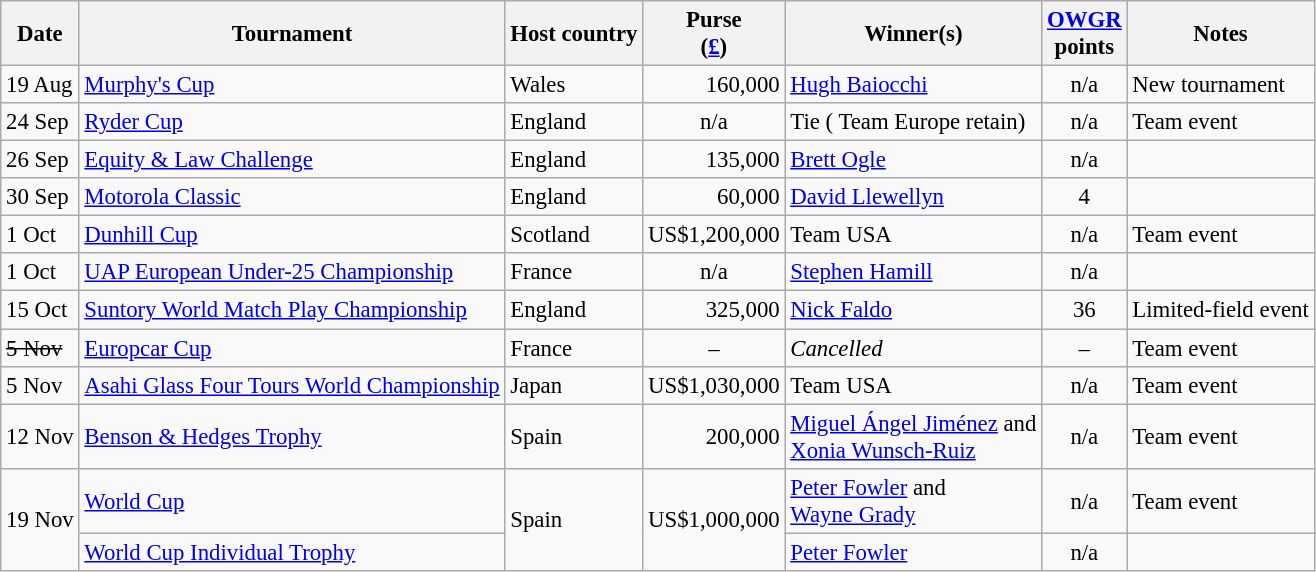<table class="wikitable" style="font-size:95%">
<tr>
<th>Date</th>
<th>Tournament</th>
<th>Host country</th>
<th>Purse<br>(<a href='#'>£</a>)</th>
<th>Winner(s)</th>
<th><a href='#'>OWGR</a><br>points</th>
<th>Notes</th>
</tr>
<tr>
<td>19 Aug</td>
<td><a href='#'>Murphy's Cup</a></td>
<td>Wales</td>
<td align=right>160,000</td>
<td> <a href='#'>Hugh Baiocchi</a></td>
<td align=center>n/a</td>
<td>New tournament</td>
</tr>
<tr>
<td>24 Sep</td>
<td><a href='#'>Ryder Cup</a></td>
<td>England</td>
<td align=center>n/a</td>
<td>Tie ( Team Europe retain)</td>
<td align=center>n/a</td>
<td>Team event</td>
</tr>
<tr>
<td>26 Sep</td>
<td><a href='#'>Equity & Law Challenge</a></td>
<td>England</td>
<td align=right>135,000</td>
<td> <a href='#'>Brett Ogle</a></td>
<td align=center>n/a</td>
<td></td>
</tr>
<tr>
<td>30 Sep</td>
<td><a href='#'>Motorola Classic</a></td>
<td>England</td>
<td align=right>60,000</td>
<td> <a href='#'>David Llewellyn</a></td>
<td align=center>4</td>
<td></td>
</tr>
<tr>
<td>1 Oct</td>
<td><a href='#'>Dunhill Cup</a></td>
<td>Scotland</td>
<td align=right>US$1,200,000</td>
<td> Team USA</td>
<td align=center>n/a</td>
<td>Team event</td>
</tr>
<tr>
<td>1 Oct</td>
<td><a href='#'>UAP European Under-25 Championship</a></td>
<td>France</td>
<td align=center>n/a</td>
<td> <a href='#'>Stephen Hamill</a></td>
<td align=center>n/a</td>
<td></td>
</tr>
<tr>
<td>15 Oct</td>
<td><a href='#'>Suntory World Match Play Championship</a></td>
<td>England</td>
<td align=right>325,000</td>
<td> <a href='#'>Nick Faldo</a></td>
<td align=center>36</td>
<td>Limited-field event</td>
</tr>
<tr>
<td><s>5 Nov</s></td>
<td><a href='#'>Europcar Cup</a></td>
<td>France</td>
<td align=center>–</td>
<td><em>Cancelled</em></td>
<td align=center>–</td>
<td>Team event</td>
</tr>
<tr>
<td>5 Nov</td>
<td><a href='#'>Asahi Glass Four Tours World Championship</a></td>
<td>Japan</td>
<td align=right>US$1,030,000</td>
<td> Team USA</td>
<td align=center>n/a</td>
<td>Team event</td>
</tr>
<tr>
<td>12 Nov</td>
<td><a href='#'>Benson & Hedges Trophy</a></td>
<td>Spain</td>
<td align=right>200,000</td>
<td> <a href='#'>Miguel Ángel Jiménez</a> and<br> <a href='#'>Xonia Wunsch-Ruiz</a></td>
<td align=center>n/a</td>
<td>Team event</td>
</tr>
<tr>
<td rowspan=2>19 Nov</td>
<td><a href='#'>World Cup</a></td>
<td rowspan=2>Spain</td>
<td rowspan=2 align=right>US$1,000,000</td>
<td> <a href='#'>Peter Fowler</a> and<br> <a href='#'>Wayne Grady</a></td>
<td align=center>n/a</td>
<td>Team event</td>
</tr>
<tr>
<td><a href='#'>World Cup Individual Trophy</a></td>
<td> <a href='#'>Peter Fowler</a></td>
<td align=center>n/a</td>
<td></td>
</tr>
</table>
